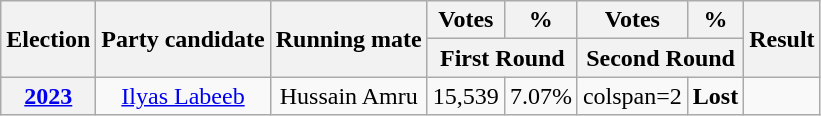<table class=wikitable style=text-align:center>
<tr>
<th rowspan="2"><strong>Election</strong></th>
<th rowspan="2"><strong>Party candidate</strong></th>
<th rowspan="2"><strong>Running mate</strong></th>
<th><strong>Votes</strong></th>
<th><strong>%</strong></th>
<th><strong>Votes</strong></th>
<th><strong>%</strong></th>
<th rowspan="2"><strong>Result</strong></th>
</tr>
<tr>
<th colspan="2">First Round</th>
<th colspan="2">Second Round</th>
</tr>
<tr>
<th><a href='#'>2023</a></th>
<td><a href='#'>Ilyas Labeeb</a></td>
<td>Hussain Amru</td>
<td>15,539</td>
<td>7.07%</td>
<td>colspan=2 </td>
<td><strong>Lost</strong> </td>
</tr>
</table>
